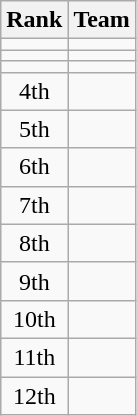<table class=wikitable style="text-align:center;">
<tr>
<th>Rank</th>
<th>Team</th>
</tr>
<tr>
<td></td>
<td align=left></td>
</tr>
<tr>
<td></td>
<td align=left></td>
</tr>
<tr>
<td></td>
<td align=left></td>
</tr>
<tr>
<td>4th</td>
<td align=left></td>
</tr>
<tr>
<td>5th</td>
<td align=left></td>
</tr>
<tr>
<td>6th</td>
<td align=left></td>
</tr>
<tr>
<td>7th</td>
<td align=left></td>
</tr>
<tr>
<td>8th</td>
<td align=left></td>
</tr>
<tr>
<td>9th</td>
<td align=left></td>
</tr>
<tr>
<td>10th</td>
<td align=left></td>
</tr>
<tr>
<td>11th</td>
<td align=left></td>
</tr>
<tr>
<td>12th</td>
<td align=left></td>
</tr>
</table>
